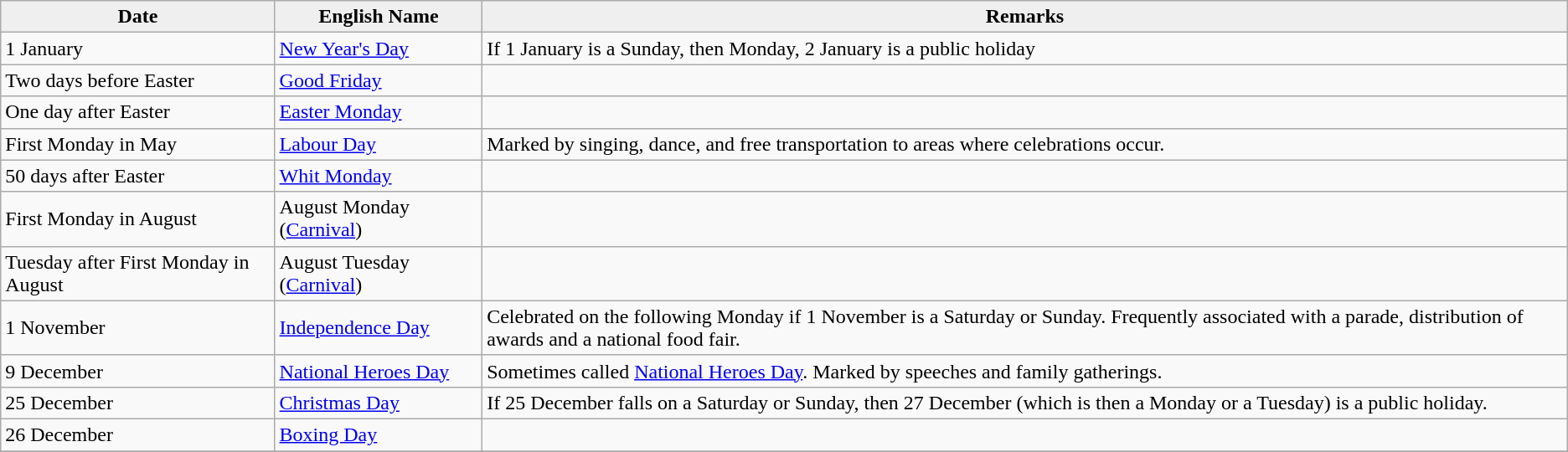<table class="wikitable">
<tr>
<th style="background:#efefef;">Date</th>
<th style="background:#efefef;">English Name</th>
<th style="background:#efefef;">Remarks</th>
</tr>
<tr>
<td>1 January</td>
<td><a href='#'>New Year's Day</a></td>
<td>If 1 January is a Sunday, then Monday, 2 January is a public holiday</td>
</tr>
<tr>
<td>Two days before Easter</td>
<td><a href='#'>Good Friday</a></td>
<td></td>
</tr>
<tr>
<td>One day after Easter</td>
<td><a href='#'>Easter Monday</a></td>
<td></td>
</tr>
<tr>
<td>First Monday in May</td>
<td><a href='#'>Labour Day</a></td>
<td>Marked by singing, dance, and free transportation to areas where celebrations occur.</td>
</tr>
<tr>
<td>50 days after Easter</td>
<td><a href='#'>Whit Monday</a></td>
<td></td>
</tr>
<tr>
<td>First Monday in August</td>
<td>August Monday (<a href='#'>Carnival</a>)</td>
<td></td>
</tr>
<tr>
<td>Tuesday after First Monday in August</td>
<td>August Tuesday (<a href='#'>Carnival</a>)</td>
<td></td>
</tr>
<tr>
<td>1 November</td>
<td><a href='#'>Independence Day</a></td>
<td>Celebrated on the following Monday if 1 November is a Saturday or Sunday. Frequently associated with a parade, distribution of awards and a national food fair.</td>
</tr>
<tr>
<td>9 December</td>
<td><a href='#'>National Heroes Day</a></td>
<td>Sometimes called <a href='#'>National Heroes Day</a>. Marked by speeches and family gatherings.</td>
</tr>
<tr>
<td>25 December</td>
<td><a href='#'>Christmas Day</a></td>
<td>If 25 December falls on a Saturday or Sunday, then 27 December (which is then a Monday or a Tuesday) is a public holiday.</td>
</tr>
<tr>
<td>26 December</td>
<td><a href='#'>Boxing Day</a></td>
<td></td>
</tr>
<tr>
</tr>
</table>
